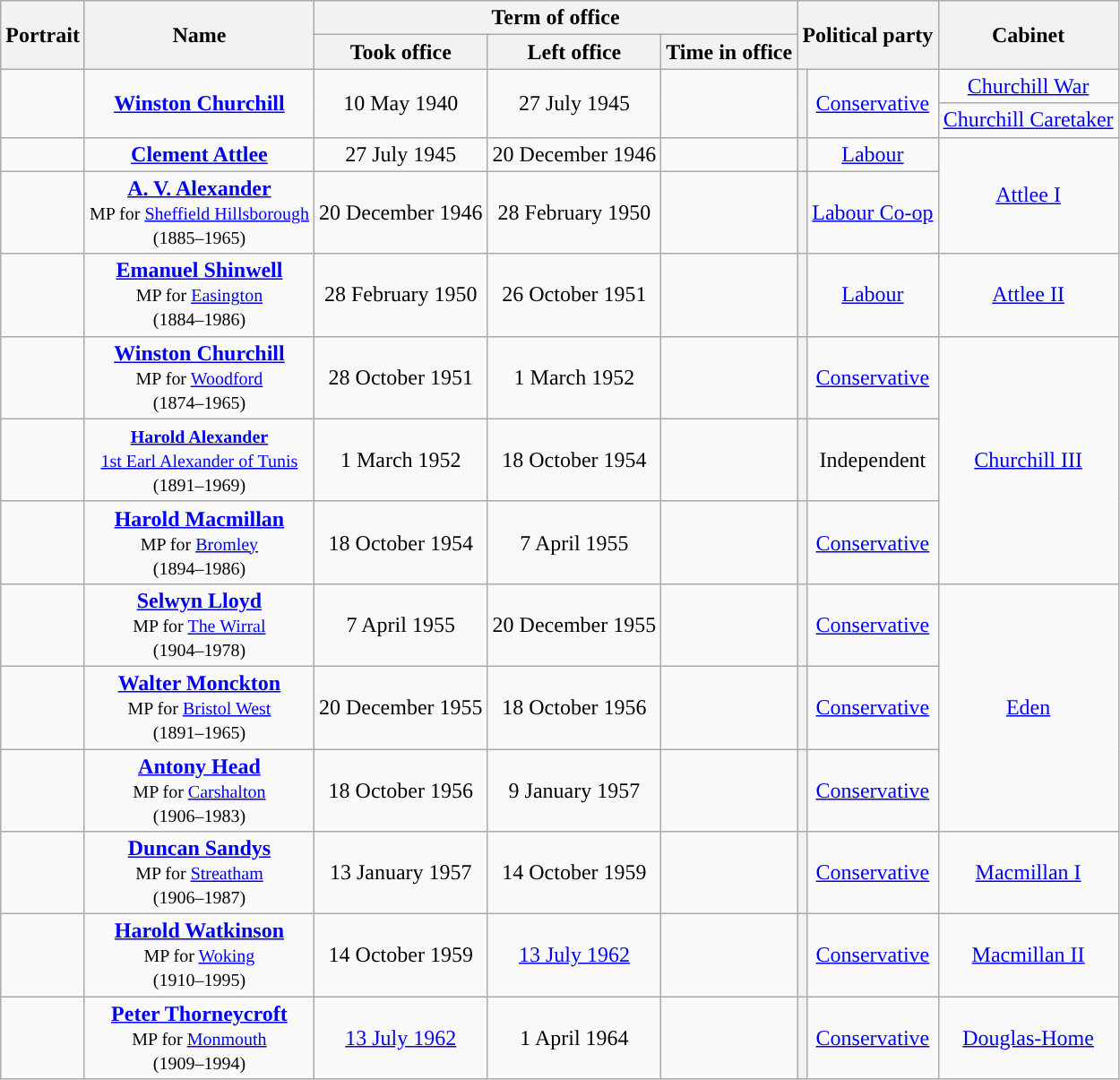<table class="wikitable" style="text-align:center">
<tr>
<th rowspan="2">Portrait</th>
<th rowspan="2">Name <br></th>
<th colspan="3">Term of office</th>
<th colspan="2" rowspan="2">Political party</th>
<th rowspan="2">Cabinet</th>
</tr>
<tr>
<th>Took office</th>
<th>Left office</th>
<th>Time in office</th>
</tr>
<tr>
<td rowspan="2"></td>
<td rowspan="2"><strong><a href='#'>Winston Churchill</a></strong><br></td>
<td rowspan="2">10 May 1940</td>
<td rowspan="2">27 July 1945</td>
<td rowspan="2"><small></small></td>
<th rowspan="2" style="background-color:"></th>
<td rowspan="2" ><a href='#'>Conservative</a></td>
<td><a href='#'>Churchill War</a></td>
</tr>
<tr>
<td><a href='#'>Churchill Caretaker</a></td>
</tr>
<tr>
<td></td>
<td><strong><a href='#'>Clement Attlee</a></strong><br></td>
<td>27 July 1945</td>
<td>20 December 1946</td>
<td><small></small></td>
<th style="background-color:"></th>
<td><a href='#'>Labour</a></td>
<td rowspan="2" ><a href='#'>Attlee I</a></td>
</tr>
<tr>
<td></td>
<td><strong><a href='#'>A. V. Alexander</a></strong><br><small>MP for <a href='#'>Sheffield Hillsborough</a><br>(1885–1965)</small></td>
<td>20 December 1946</td>
<td>28 February 1950</td>
<td><small></small></td>
<th style="background-color:"></th>
<td><a href='#'>Labour Co-op</a></td>
</tr>
<tr>
<td></td>
<td><strong><a href='#'>Emanuel Shinwell</a></strong><br><small>MP for <a href='#'>Easington</a><br>(1884–1986)</small></td>
<td>28 February 1950</td>
<td>26 October 1951</td>
<td><small></small></td>
<th style="background-color:"></th>
<td><a href='#'>Labour</a></td>
<td><a href='#'>Attlee II</a></td>
</tr>
<tr>
<td></td>
<td><strong><a href='#'>Winston Churchill</a></strong><br><small>MP for <a href='#'>Woodford</a><br>(1874–1965)</small></td>
<td>28 October 1951</td>
<td>1 March 1952</td>
<td><small></small></td>
<th style="background-color:"></th>
<td><a href='#'>Conservative</a></td>
<td rowspan="3" ><a href='#'>Churchill III</a></td>
</tr>
<tr>
<td></td>
<td><small><a href='#'><strong>Harold Alexander</strong><br>1st Earl Alexander of Tunis</a><br>(1891–1969)</small></td>
<td>1 March 1952</td>
<td>18 October 1954</td>
<td><small></small></td>
<th style="background-color:"></th>
<td>Independent</td>
</tr>
<tr>
<td></td>
<td><strong><a href='#'>Harold Macmillan</a></strong><br><small>MP for <a href='#'>Bromley</a><br>(1894–1986)</small></td>
<td>18 October 1954</td>
<td>7 April 1955</td>
<td><small></small></td>
<th style="background-color:"></th>
<td><a href='#'>Conservative</a></td>
</tr>
<tr>
<td></td>
<td><strong><a href='#'>Selwyn Lloyd</a></strong><br><small>MP for <a href='#'>The Wirral</a><br>(1904–1978)</small></td>
<td>7 April 1955</td>
<td>20 December 1955</td>
<td><small></small></td>
<th style="background-color:"></th>
<td><a href='#'>Conservative</a></td>
<td rowspan="3" ><a href='#'>Eden</a></td>
</tr>
<tr>
<td></td>
<td><strong><a href='#'>Walter Monckton</a></strong><br><small>MP for <a href='#'>Bristol West</a><br>(1891–1965)</small></td>
<td>20 December 1955</td>
<td>18 October 1956</td>
<td><small></small></td>
<th style="background-color:"></th>
<td><a href='#'>Conservative</a></td>
</tr>
<tr>
<td></td>
<td><strong><a href='#'>Antony Head</a></strong><br><small>MP for <a href='#'>Carshalton</a><br>(1906–1983)</small></td>
<td>18 October 1956</td>
<td>9 January 1957</td>
<td><small></small></td>
<th style="background-color:"></th>
<td><a href='#'>Conservative</a></td>
</tr>
<tr>
<td></td>
<td><strong><a href='#'>Duncan Sandys</a></strong><br><small>MP for <a href='#'>Streatham</a><br>(1906–1987)</small></td>
<td>13 January 1957</td>
<td>14 October 1959</td>
<td><small></small></td>
<th style="background-color:"></th>
<td><a href='#'>Conservative</a></td>
<td><a href='#'>Macmillan I</a></td>
</tr>
<tr>
<td></td>
<td><strong><a href='#'>Harold Watkinson</a></strong><br><small>MP for <a href='#'>Woking</a><br>(1910–1995)</small></td>
<td>14 October 1959</td>
<td><a href='#'>13 July 1962</a></td>
<td><small></small></td>
<th style="background-color:"></th>
<td><a href='#'>Conservative</a></td>
<td rowspan="2" ><a href='#'>Macmillan II</a></td>
</tr>
<tr>
<td rowspan="2"></td>
<td rowspan="2"><strong><a href='#'>Peter Thorneycroft</a></strong><br><small>MP for <a href='#'>Monmouth</a><br>(1909–1994)</small></td>
<td rowspan="2"><a href='#'>13 July 1962</a></td>
<td rowspan="2">1 April 1964</td>
<td rowspan="2"><small></small></td>
<th rowspan="2" style="background-color:"></th>
<td rowspan="2" ><a href='#'>Conservative</a></td>
</tr>
<tr>
<td><a href='#'>Douglas-Home</a></td>
</tr>
</table>
